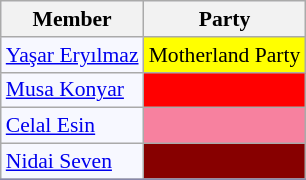<table class=wikitable style="border:1px solid #8888aa; background-color:#f7f8ff; padding:0px; font-size:90%;">
<tr>
<th>Member</th>
<th>Party</th>
</tr>
<tr>
<td><a href='#'>Yaşar Eryılmaz</a></td>
<td style="background: #ffff00">Motherland Party</td>
</tr>
<tr>
<td><a href='#'>Musa Konyar</a></td>
<td style="background: #ff0000"></td>
</tr>
<tr>
<td><a href='#'>Celal Esin</a></td>
<td style="background: #F7819F"></td>
</tr>
<tr>
<td><a href='#'>Nidai Seven</a></td>
<td style="background: #870000"></td>
</tr>
<tr>
</tr>
</table>
